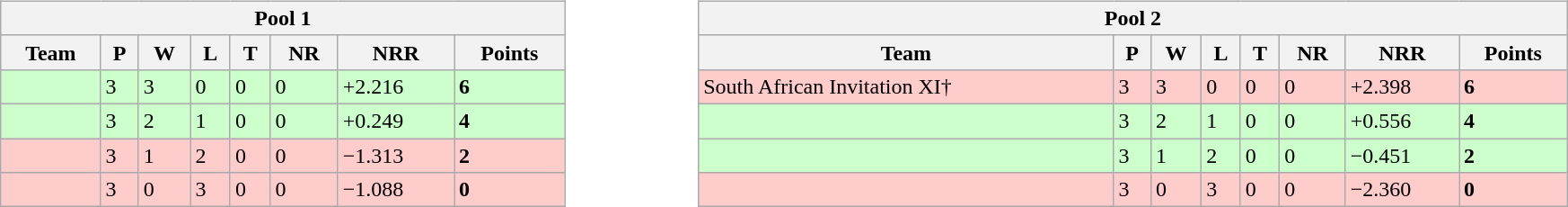<table width=100%>
<tr align="center">
<td><br><table class="wikitable" width=85%>
<tr>
<th colspan="8">Pool 1</th>
</tr>
<tr>
<th>Team</th>
<th>P</th>
<th>W</th>
<th>L</th>
<th>T</th>
<th>NR</th>
<th>NRR</th>
<th>Points</th>
</tr>
<tr bgcolor=ccffcc>
<td align=left></td>
<td>3</td>
<td>3</td>
<td>0</td>
<td>0</td>
<td>0</td>
<td>+2.216</td>
<td><strong>6</strong></td>
</tr>
<tr bgcolor=ccffcc>
<td align=left></td>
<td>3</td>
<td>2</td>
<td>1</td>
<td>0</td>
<td>0</td>
<td>+0.249</td>
<td><strong>4</strong></td>
</tr>
<tr bgcolor=ffcccc>
<td align=left></td>
<td>3</td>
<td>1</td>
<td>2</td>
<td>0</td>
<td>0</td>
<td>−1.313</td>
<td><strong>2</strong></td>
</tr>
<tr bgcolor=ffcccc>
<td align=left></td>
<td>3</td>
<td>0</td>
<td>3</td>
<td>0</td>
<td>0</td>
<td>−1.088</td>
<td><strong>0</strong></td>
</tr>
</table>
</td>
<td><br><table class="wikitable" width=85%>
<tr>
<th colspan="8">Pool 2</th>
</tr>
<tr>
<th>Team</th>
<th>P</th>
<th>W</th>
<th>L</th>
<th>T</th>
<th>NR</th>
<th>NRR</th>
<th>Points</th>
</tr>
<tr bgcolor=ffcccc>
<td align=left>South African Invitation XI†</td>
<td>3</td>
<td>3</td>
<td>0</td>
<td>0</td>
<td>0</td>
<td>+2.398</td>
<td><strong>6</strong></td>
</tr>
<tr bgcolor=ccffcc>
<td align=left></td>
<td>3</td>
<td>2</td>
<td>1</td>
<td>0</td>
<td>0</td>
<td>+0.556</td>
<td><strong>4</strong></td>
</tr>
<tr bgcolor=ccffcc>
<td align=left></td>
<td>3</td>
<td>1</td>
<td>2</td>
<td>0</td>
<td>0</td>
<td>−0.451</td>
<td><strong>2</strong></td>
</tr>
<tr bgcolor=ffcccc>
<td align=left></td>
<td>3</td>
<td>0</td>
<td>3</td>
<td>0</td>
<td>0</td>
<td>−2.360</td>
<td><strong>0</strong></td>
</tr>
</table>
</td>
</tr>
<tr>
</tr>
</table>
